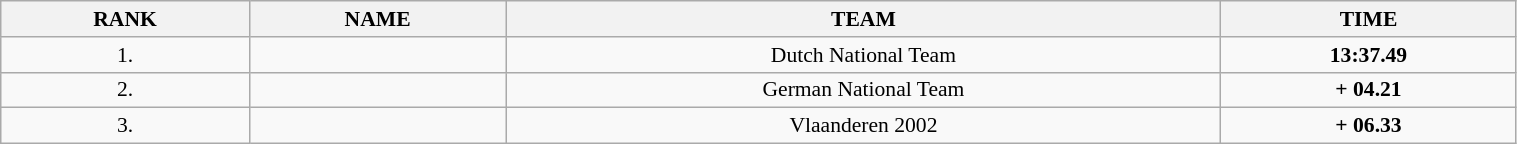<table class=wikitable style="font-size:90%" width="80%">
<tr>
<th>RANK</th>
<th>NAME</th>
<th>TEAM</th>
<th>TIME</th>
</tr>
<tr>
<td align="center">1.</td>
<td></td>
<td align="center">Dutch National Team</td>
<td align="center"><strong>13:37.49</strong></td>
</tr>
<tr>
<td align="center">2.</td>
<td></td>
<td align="center">German National Team</td>
<td align="center"><strong>+ 04.21</strong></td>
</tr>
<tr>
<td align="center">3.</td>
<td></td>
<td align="center">Vlaanderen 2002</td>
<td align="center"><strong>+ 06.33</strong></td>
</tr>
</table>
